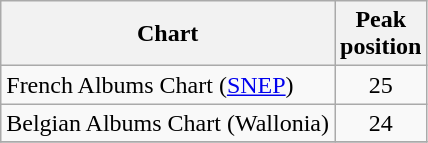<table class="wikitable sortable">
<tr>
<th align="left">Chart</th>
<th align="center">Peak<br>position</th>
</tr>
<tr>
<td align="left">French Albums Chart (<a href='#'>SNEP</a>)</td>
<td align="center">25</td>
</tr>
<tr>
<td align="left">Belgian Albums Chart (Wallonia)</td>
<td align="center">24</td>
</tr>
<tr>
</tr>
</table>
